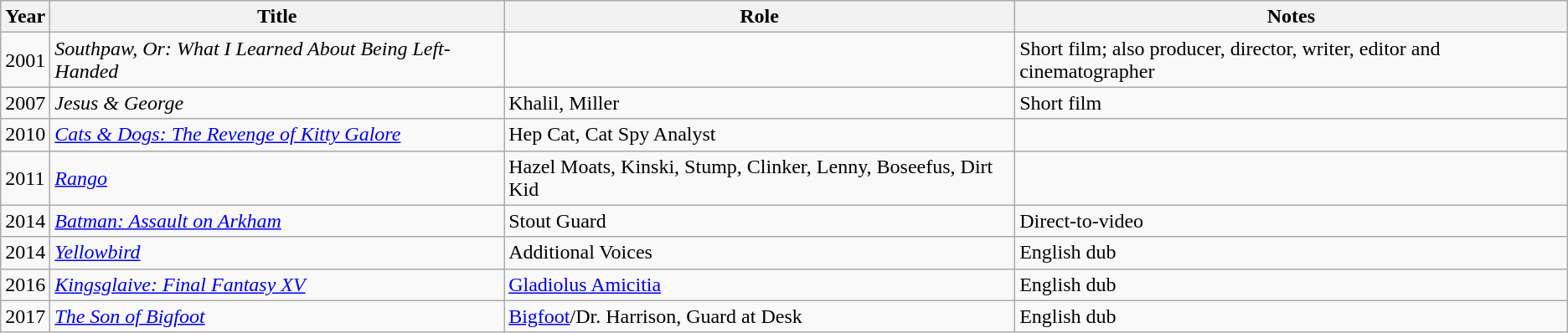<table class="wikitable sortable">
<tr>
<th>Year</th>
<th>Title</th>
<th>Role</th>
<th>Notes</th>
</tr>
<tr>
<td>2001</td>
<td><em>Southpaw, Or: What I Learned About Being Left-Handed</em></td>
<td></td>
<td>Short film; also producer, director, writer, editor and cinematographer</td>
</tr>
<tr>
<td>2007</td>
<td><em>Jesus & George</em></td>
<td>Khalil, Miller</td>
<td>Short film</td>
</tr>
<tr>
<td>2010</td>
<td><em><a href='#'>Cats & Dogs: The Revenge of Kitty Galore</a></em></td>
<td>Hep Cat, Cat Spy Analyst</td>
<td></td>
</tr>
<tr>
<td>2011</td>
<td><em><a href='#'>Rango</a></em></td>
<td>Hazel Moats, Kinski, Stump, Clinker, Lenny, Boseefus, Dirt Kid</td>
<td></td>
</tr>
<tr>
<td>2014</td>
<td><em><a href='#'>Batman: Assault on Arkham</a></em></td>
<td>Stout Guard</td>
<td>Direct-to-video</td>
</tr>
<tr>
<td>2014</td>
<td><em><a href='#'>Yellowbird</a></em></td>
<td>Additional Voices</td>
<td>English dub</td>
</tr>
<tr>
<td>2016</td>
<td><em><a href='#'>Kingsglaive: Final Fantasy XV</a></em></td>
<td><a href='#'>Gladiolus Amicitia</a></td>
<td>English dub</td>
</tr>
<tr>
<td>2017</td>
<td><em><a href='#'>The Son of Bigfoot</a></em></td>
<td><a href='#'>Bigfoot</a>/Dr. Harrison, Guard at Desk</td>
<td>English dub</td>
</tr>
</table>
